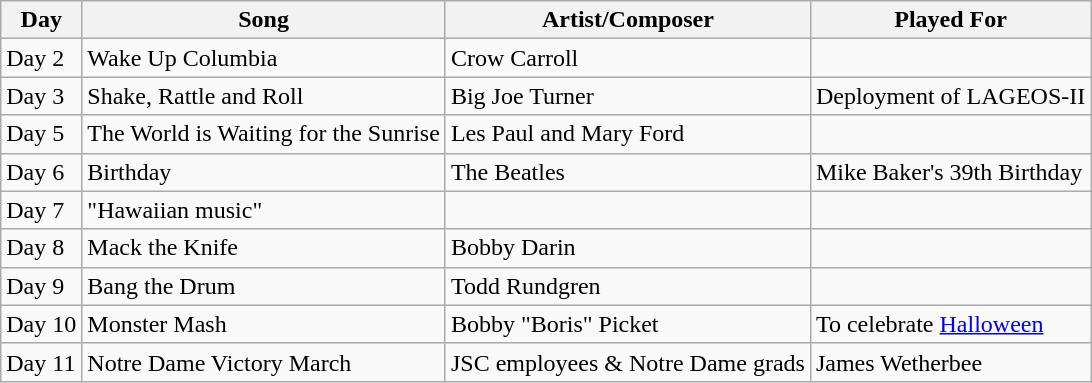<table class="wikitable">
<tr>
<th>Day</th>
<th>Song</th>
<th>Artist/Composer</th>
<th>Played For</th>
</tr>
<tr>
<td>Day 2</td>
<td>Wake Up Columbia</td>
<td>Crow Carroll</td>
<td></td>
</tr>
<tr>
<td>Day 3</td>
<td>Shake, Rattle and Roll</td>
<td>Big Joe Turner</td>
<td>Deployment of LAGEOS-II</td>
</tr>
<tr>
<td>Day 5</td>
<td>The World is Waiting for the Sunrise</td>
<td>Les Paul and Mary Ford</td>
<td></td>
</tr>
<tr>
<td>Day 6</td>
<td>Birthday</td>
<td>The Beatles</td>
<td>Mike Baker's 39th Birthday</td>
</tr>
<tr>
<td>Day 7</td>
<td>"Hawaiian music"</td>
<td></td>
<td></td>
</tr>
<tr>
<td>Day 8</td>
<td>Mack the Knife</td>
<td>Bobby Darin</td>
<td></td>
</tr>
<tr>
<td>Day 9</td>
<td>Bang the Drum</td>
<td>Todd Rundgren</td>
<td></td>
</tr>
<tr>
<td>Day 10</td>
<td>Monster Mash</td>
<td>Bobby "Boris" Picket</td>
<td>To celebrate <a href='#'>Halloween</a></td>
</tr>
<tr>
<td>Day 11</td>
<td>Notre Dame Victory March</td>
<td>JSC employees & Notre Dame grads</td>
<td>James Wetherbee</td>
</tr>
</table>
